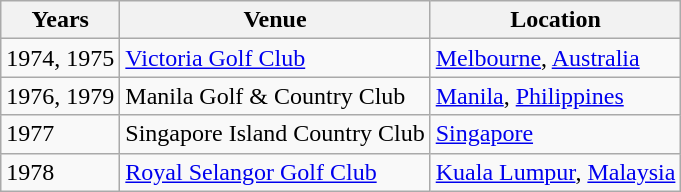<table class=wikitable>
<tr>
<th>Years</th>
<th>Venue</th>
<th>Location</th>
</tr>
<tr>
<td>1974, 1975</td>
<td><a href='#'>Victoria Golf Club</a></td>
<td><a href='#'>Melbourne</a>, <a href='#'>Australia</a></td>
</tr>
<tr>
<td>1976, 1979</td>
<td>Manila Golf & Country Club</td>
<td><a href='#'>Manila</a>, <a href='#'>Philippines</a></td>
</tr>
<tr>
<td>1977</td>
<td>Singapore Island Country Club</td>
<td><a href='#'>Singapore</a></td>
</tr>
<tr>
<td>1978</td>
<td><a href='#'>Royal Selangor Golf Club</a></td>
<td><a href='#'>Kuala Lumpur</a>, <a href='#'>Malaysia</a></td>
</tr>
</table>
